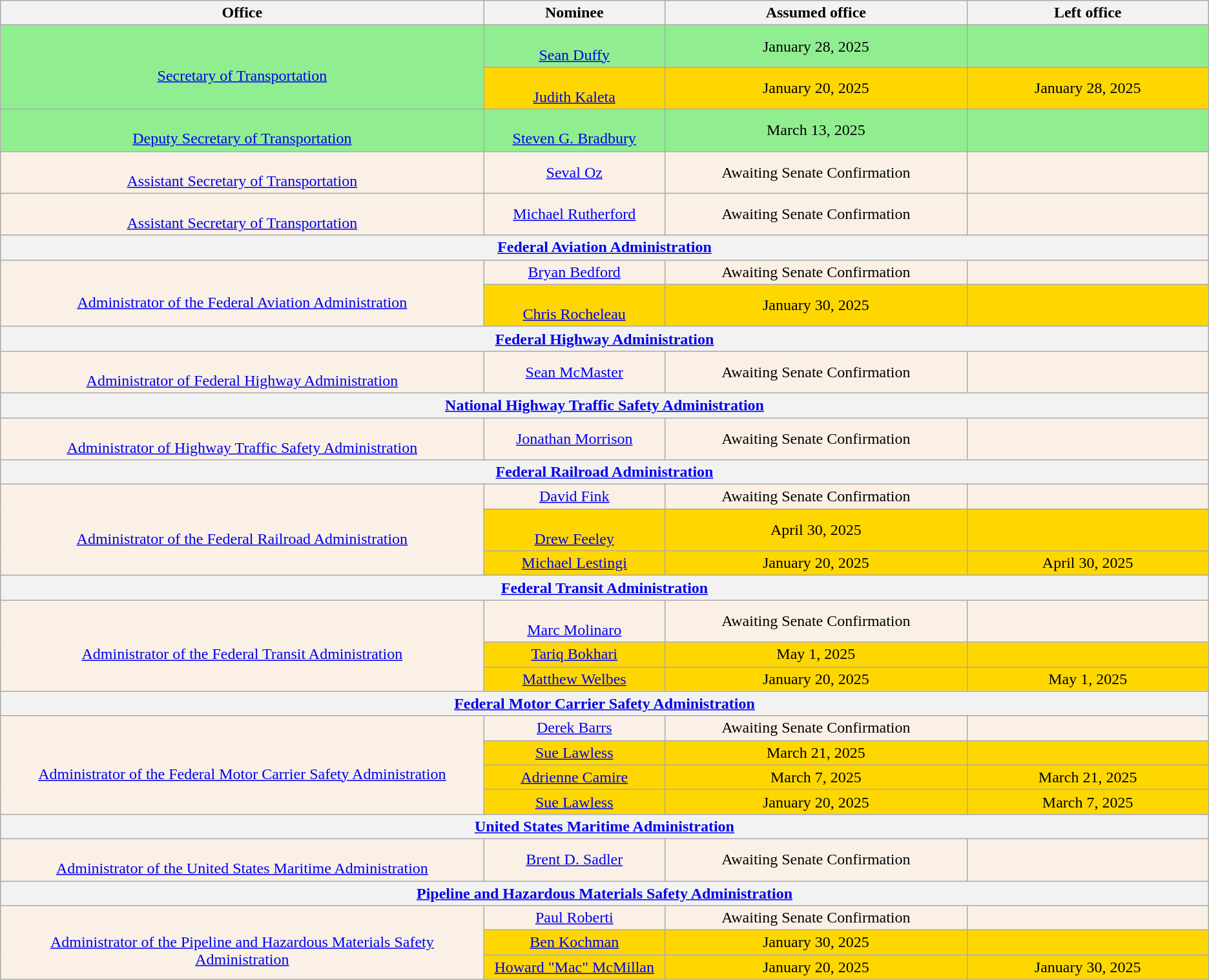<table class="wikitable sortable" style="text-align:center">
<tr>
<th style="width:40%;">Office</th>
<th style="width:15%;">Nominee</th>
<th style="width:25%;" data-sort- type="date">Assumed office</th>
<th style="width:20%;" data-sort- type="date">Left office</th>
</tr>
<tr style="background:lightgreen">
<td rowspan="2"><br><a href='#'>Secretary of Transportation</a></td>
<td><br><a href='#'>Sean Duffy</a></td>
<td>January 28, 2025<br></td>
<td></td>
</tr>
<tr style="background:gold">
<td><br><a href='#'>Judith Kaleta</a></td>
<td>January 20, 2025</td>
<td>January 28, 2025</td>
</tr>
<tr style="background:lightgreen">
<td><br><a href='#'>Deputy Secretary of Transportation</a></td>
<td><br><a href='#'>Steven G. Bradbury</a></td>
<td>March 13, 2025<br></td>
<td></td>
</tr>
<tr style="background:linen">
<td><br><a href='#'>Assistant Secretary of Transportation</a></td>
<td><a href='#'>Seval Oz</a></td>
<td>Awaiting Senate Confirmation</td>
<td></td>
</tr>
<tr style="background:linen">
<td><br><a href='#'>Assistant Secretary of Transportation</a></td>
<td><a href='#'>Michael Rutherford</a></td>
<td>Awaiting Senate Confirmation</td>
<td></td>
</tr>
<tr style="background:gold">
<th colspan="4"><a href='#'>Federal Aviation Administration</a></th>
</tr>
<tr style="background:linen">
<td rowspan="2"><br><a href='#'>Administrator of the Federal Aviation Administration</a></td>
<td><a href='#'>Bryan Bedford</a></td>
<td>Awaiting Senate Confirmation</td>
<td></td>
</tr>
<tr style="background:gold">
<td><br><a href='#'>Chris Rocheleau</a></td>
<td>January 30, 2025</td>
<td></td>
</tr>
<tr style="background:linen">
<th colspan="4"><a href='#'>Federal Highway Administration</a></th>
</tr>
<tr style="background:linen">
<td><br><a href='#'>Administrator of Federal Highway Administration</a></td>
<td><a href='#'>Sean McMaster</a></td>
<td>Awaiting Senate Confirmation</td>
<td></td>
</tr>
<tr style="background:linen">
<th colspan="4"><a href='#'>National Highway Traffic Safety Administration</a></th>
</tr>
<tr style="background:linen">
<td><br><a href='#'>Administrator of Highway Traffic Safety Administration</a></td>
<td><a href='#'>Jonathan Morrison</a></td>
<td>Awaiting Senate Confirmation</td>
<td></td>
</tr>
<tr style="background:linen">
<th colspan="4"><a href='#'>Federal Railroad Administration</a></th>
</tr>
<tr style="background:linen">
<td rowspan="3"><br><a href='#'>Administrator of the Federal Railroad Administration</a></td>
<td><a href='#'>David Fink</a></td>
<td>Awaiting Senate Confirmation</td>
<td></td>
</tr>
<tr style="background:gold">
<td><br><a href='#'>Drew Feeley</a></td>
<td>April 30, 2025</td>
<td></td>
</tr>
<tr style="background:gold">
<td><a href='#'>Michael Lestingi</a></td>
<td>January 20, 2025</td>
<td>April 30, 2025</td>
</tr>
<tr style="background:linen">
<th colspan="4"><a href='#'>Federal Transit Administration</a></th>
</tr>
<tr style="background:linen">
<td rowspan="3"><br><a href='#'>Administrator of the Federal Transit Administration</a></td>
<td><br><a href='#'>Marc Molinaro</a></td>
<td>Awaiting Senate Confirmation</td>
<td></td>
</tr>
<tr style="background:gold">
<td><a href='#'>Tariq Bokhari</a></td>
<td>May 1, 2025</td>
<td></td>
</tr>
<tr style="background:gold">
<td><a href='#'>Matthew Welbes</a></td>
<td>January 20, 2025</td>
<td>May 1, 2025</td>
</tr>
<tr style="background:linen">
<th colspan="4"><a href='#'>Federal Motor Carrier Safety Administration</a></th>
</tr>
<tr style="background:linen">
<td rowspan="4"><br><a href='#'>Administrator of the Federal Motor Carrier Safety Administration</a></td>
<td><a href='#'>Derek Barrs</a></td>
<td>Awaiting Senate Confirmation</td>
<td></td>
</tr>
<tr style="background:gold">
<td><a href='#'>Sue Lawless</a></td>
<td>March 21, 2025</td>
<td></td>
</tr>
<tr style="background:gold">
<td><a href='#'>Adrienne Camire</a></td>
<td>March 7, 2025</td>
<td>March 21, 2025</td>
</tr>
<tr style="background:gold">
<td><a href='#'>Sue Lawless</a></td>
<td>January 20, 2025</td>
<td>March 7, 2025</td>
</tr>
<tr style="background:linen">
<th colspan="4"><a href='#'>United States Maritime Administration</a></th>
</tr>
<tr style="background:linen">
<td><br><a href='#'>Administrator of the United States Maritime Administration</a></td>
<td><a href='#'>Brent D. Sadler</a></td>
<td>Awaiting Senate Confirmation</td>
<td></td>
</tr>
<tr>
<th colspan="4"><a href='#'>Pipeline and Hazardous Materials Safety Administration</a></th>
</tr>
<tr style="background:linen">
<td rowspan="3"><br><a href='#'>Administrator of the Pipeline and Hazardous Materials Safety Administration</a></td>
<td><a href='#'>Paul Roberti</a></td>
<td>Awaiting Senate Confirmation</td>
<td></td>
</tr>
<tr style="background:gold">
<td><a href='#'>Ben Kochman</a></td>
<td>January 30, 2025</td>
<td></td>
</tr>
<tr style="background:gold">
<td><a href='#'>Howard "Mac" McMillan</a></td>
<td>January 20, 2025</td>
<td>January 30, 2025</td>
</tr>
</table>
